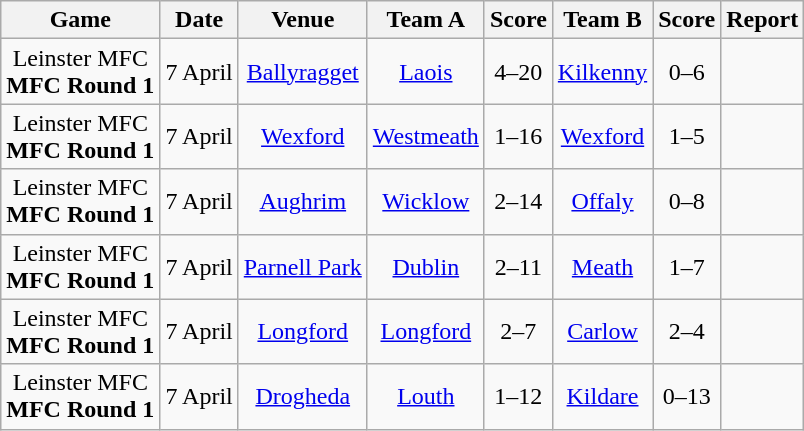<table class="wikitable">
<tr>
<th>Game</th>
<th>Date</th>
<th>Venue</th>
<th>Team A</th>
<th>Score</th>
<th>Team B</th>
<th>Score</th>
<th>Report</th>
</tr>
<tr align="center">
<td>Leinster MFC<br><strong>MFC Round 1</strong></td>
<td>7 April</td>
<td><a href='#'>Ballyragget</a></td>
<td><a href='#'>Laois</a></td>
<td>4–20</td>
<td><a href='#'>Kilkenny</a></td>
<td>0–6</td>
<td></td>
</tr>
<tr align="center">
<td>Leinster MFC<br><strong>MFC Round 1</strong></td>
<td>7 April</td>
<td><a href='#'>Wexford</a></td>
<td><a href='#'>Westmeath</a></td>
<td>1–16</td>
<td><a href='#'>Wexford</a></td>
<td>1–5</td>
<td></td>
</tr>
<tr align="center">
<td>Leinster MFC<br><strong>MFC Round 1</strong></td>
<td>7 April</td>
<td><a href='#'>Aughrim</a></td>
<td><a href='#'>Wicklow</a></td>
<td>2–14</td>
<td><a href='#'>Offaly</a></td>
<td>0–8</td>
<td></td>
</tr>
<tr align="center">
<td>Leinster MFC<br><strong>MFC Round 1</strong></td>
<td>7 April</td>
<td><a href='#'>Parnell Park</a></td>
<td><a href='#'>Dublin</a></td>
<td>2–11</td>
<td><a href='#'>Meath</a></td>
<td>1–7</td>
<td></td>
</tr>
<tr align="center">
<td>Leinster MFC<br><strong>MFC Round 1</strong></td>
<td>7 April</td>
<td><a href='#'>Longford</a></td>
<td><a href='#'>Longford</a></td>
<td>2–7</td>
<td><a href='#'>Carlow</a></td>
<td>2–4</td>
<td></td>
</tr>
<tr align="center">
<td>Leinster MFC<br><strong>MFC Round 1</strong></td>
<td>7 April</td>
<td><a href='#'>Drogheda</a></td>
<td><a href='#'>Louth</a></td>
<td>1–12</td>
<td><a href='#'>Kildare</a></td>
<td>0–13</td>
</tr>
</table>
